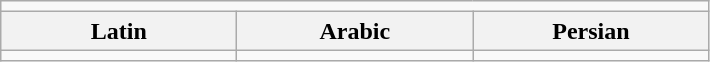<table class="wikitable">
<tr>
<td colspan=3></td>
</tr>
<tr>
<th style="width: 150px;">Latin</th>
<th style="width: 150px;">Arabic</th>
<th style="width: 150px;">Persian</th>
</tr>
<tr>
<td></td>
<td></td>
<td></td>
</tr>
</table>
